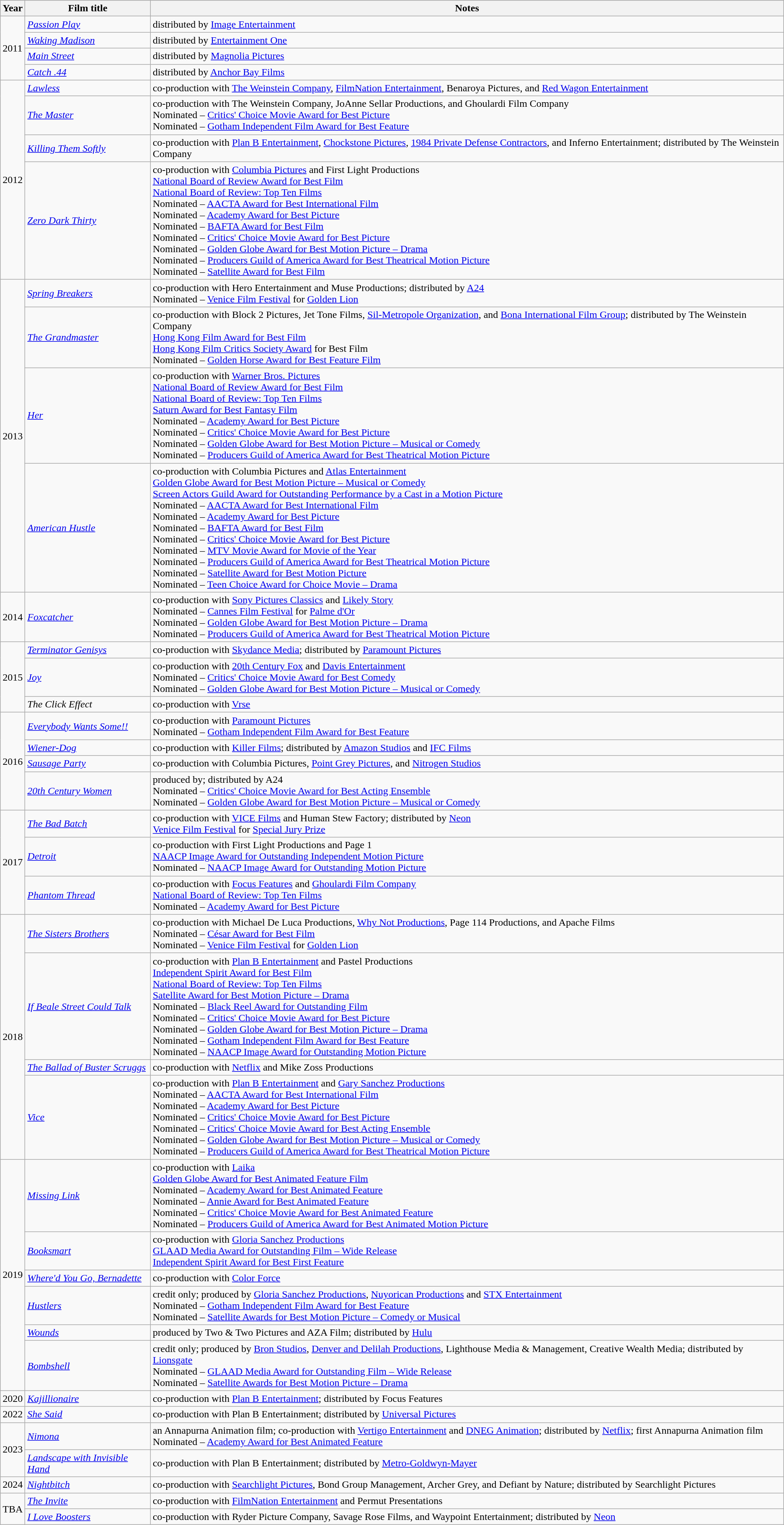<table class="wikitable">
<tr style="background:#ccc; text-align:center;">
<th>Year</th>
<th>Film title</th>
<th>Notes</th>
</tr>
<tr>
<td rowspan="4">2011</td>
<td><em><a href='#'>Passion Play</a></em></td>
<td>distributed by <a href='#'>Image Entertainment</a></td>
</tr>
<tr>
<td><em><a href='#'>Waking Madison</a></em></td>
<td>distributed by <a href='#'>Entertainment One</a></td>
</tr>
<tr>
<td><em><a href='#'>Main Street</a></em></td>
<td>distributed by <a href='#'>Magnolia Pictures</a></td>
</tr>
<tr>
<td><em><a href='#'>Catch .44</a></em></td>
<td>distributed by <a href='#'>Anchor Bay Films</a></td>
</tr>
<tr>
<td rowspan="4">2012</td>
<td><em><a href='#'>Lawless</a></em></td>
<td>co-production with <a href='#'>The Weinstein Company</a>, <a href='#'>FilmNation Entertainment</a>, Benaroya Pictures, and <a href='#'>Red Wagon Entertainment</a></td>
</tr>
<tr>
<td><em><a href='#'>The Master</a></em></td>
<td>co-production with The Weinstein Company, JoAnne Sellar Productions, and Ghoulardi Film Company <br> Nominated – <a href='#'>Critics' Choice Movie Award for Best Picture</a> <br> Nominated – <a href='#'>Gotham Independent Film Award for Best Feature</a></td>
</tr>
<tr>
<td><em><a href='#'>Killing Them Softly</a></em></td>
<td>co-production with <a href='#'>Plan B Entertainment</a>, <a href='#'>Chockstone Pictures</a>, <a href='#'>1984 Private Defense Contractors</a>, and Inferno Entertainment; distributed by The Weinstein Company</td>
</tr>
<tr>
<td><em><a href='#'>Zero Dark Thirty</a></em></td>
<td>co-production with <a href='#'>Columbia Pictures</a> and First Light Productions <br> <a href='#'>National Board of Review Award for Best Film</a> <br> <a href='#'>National Board of Review: Top Ten Films</a> <br> Nominated – <a href='#'>AACTA Award for Best International Film</a> <br> Nominated – <a href='#'>Academy Award for Best Picture</a> <br> Nominated – <a href='#'>BAFTA Award for Best Film</a> <br> Nominated – <a href='#'>Critics' Choice Movie Award for Best Picture</a> <br> Nominated – <a href='#'>Golden Globe Award for Best Motion Picture – Drama</a> <br> Nominated – <a href='#'>Producers Guild of America Award for Best Theatrical Motion Picture</a> <br> Nominated – <a href='#'>Satellite Award for Best Film</a></td>
</tr>
<tr>
<td rowspan="4">2013</td>
<td><em><a href='#'>Spring Breakers</a></em></td>
<td>co-production with Hero Entertainment and Muse Productions; distributed by <a href='#'>A24</a> <br> Nominated – <a href='#'>Venice Film Festival</a> for <a href='#'>Golden Lion</a></td>
</tr>
<tr>
<td><em><a href='#'>The Grandmaster</a></em></td>
<td>co-production with Block 2 Pictures, Jet Tone Films, <a href='#'>Sil-Metropole Organization</a>, and <a href='#'>Bona International Film Group</a>; distributed by The Weinstein Company <br> <a href='#'>Hong Kong Film Award for Best Film</a> <br> <a href='#'>Hong Kong Film Critics Society Award</a> for Best Film <br> Nominated – <a href='#'>Golden Horse Award for Best Feature Film</a></td>
</tr>
<tr>
<td><em><a href='#'>Her</a></em></td>
<td>co-production with <a href='#'>Warner Bros. Pictures</a> <br> <a href='#'>National Board of Review Award for Best Film</a> <br> <a href='#'>National Board of Review: Top Ten Films</a> <br> <a href='#'>Saturn Award for Best Fantasy Film</a> <br> Nominated – <a href='#'>Academy Award for Best Picture</a> <br> Nominated – <a href='#'>Critics' Choice Movie Award for Best Picture</a> <br> Nominated – <a href='#'>Golden Globe Award for Best Motion Picture – Musical or Comedy</a> <br> Nominated – <a href='#'>Producers Guild of America Award for Best Theatrical Motion Picture</a></td>
</tr>
<tr>
<td><em><a href='#'>American Hustle</a></em></td>
<td>co-production with Columbia Pictures and <a href='#'>Atlas Entertainment</a> <br> <a href='#'>Golden Globe Award for Best Motion Picture – Musical or Comedy</a> <br> <a href='#'>Screen Actors Guild Award for Outstanding Performance by a Cast in a Motion Picture</a> <br> Nominated – <a href='#'>AACTA Award for Best International Film</a> <br> Nominated – <a href='#'>Academy Award for Best Picture</a> <br> Nominated – <a href='#'>BAFTA Award for Best Film</a> <br> Nominated – <a href='#'>Critics' Choice Movie Award for Best Picture</a> <br> Nominated – <a href='#'>MTV Movie Award for Movie of the Year</a> <br> Nominated – <a href='#'>Producers Guild of America Award for Best Theatrical Motion Picture</a> <br> Nominated – <a href='#'>Satellite Award for Best Motion Picture</a> <br> Nominated – <a href='#'>Teen Choice Award for Choice Movie – Drama</a></td>
</tr>
<tr>
<td>2014</td>
<td><em><a href='#'>Foxcatcher</a></em></td>
<td>co-production with <a href='#'>Sony Pictures Classics</a> and <a href='#'>Likely Story</a> <br> Nominated – <a href='#'>Cannes Film Festival</a> for <a href='#'>Palme d'Or</a> <br> Nominated – <a href='#'>Golden Globe Award for Best Motion Picture – Drama</a> <br> Nominated – <a href='#'>Producers Guild of America Award for Best Theatrical Motion Picture</a></td>
</tr>
<tr>
<td rowspan="3">2015</td>
<td><em><a href='#'>Terminator Genisys</a></em></td>
<td>co-production with <a href='#'>Skydance Media</a>; distributed by <a href='#'>Paramount Pictures</a></td>
</tr>
<tr>
<td><em><a href='#'>Joy</a></em></td>
<td>co-production with <a href='#'>20th Century Fox</a> and <a href='#'>Davis Entertainment</a> <br> Nominated – <a href='#'>Critics' Choice Movie Award for Best Comedy</a> <br> Nominated – <a href='#'>Golden Globe Award for Best Motion Picture – Musical or Comedy</a></td>
</tr>
<tr>
<td><em>The Click Effect</em></td>
<td>co-production with <a href='#'>Vrse</a></td>
</tr>
<tr>
<td rowspan="4">2016</td>
<td><em><a href='#'>Everybody Wants Some!!</a></em></td>
<td>co-production with <a href='#'>Paramount Pictures</a> <br> Nominated – <a href='#'>Gotham Independent Film Award for Best Feature</a></td>
</tr>
<tr>
<td><em><a href='#'>Wiener-Dog</a></em></td>
<td>co-production with <a href='#'>Killer Films</a>; distributed by <a href='#'>Amazon Studios</a> and <a href='#'>IFC Films</a></td>
</tr>
<tr>
<td><em><a href='#'>Sausage Party</a></em></td>
<td>co-production with Columbia Pictures, <a href='#'>Point Grey Pictures</a>, and <a href='#'>Nitrogen Studios</a></td>
</tr>
<tr>
<td><em><a href='#'>20th Century Women</a></em></td>
<td>produced by; distributed by A24 <br> Nominated – <a href='#'>Critics' Choice Movie Award for Best Acting Ensemble</a> <br> Nominated – <a href='#'>Golden Globe Award for Best Motion Picture – Musical or Comedy</a></td>
</tr>
<tr>
<td rowspan="3">2017</td>
<td><em><a href='#'>The Bad Batch</a></em></td>
<td>co-production with <a href='#'>VICE Films</a> and Human Stew Factory; distributed by <a href='#'>Neon</a> <br> <a href='#'>Venice Film Festival</a> for <a href='#'>Special Jury Prize</a></td>
</tr>
<tr>
<td><em><a href='#'>Detroit</a></em></td>
<td>co-production with First Light Productions and Page 1 <br> <a href='#'>NAACP Image Award for Outstanding Independent Motion Picture</a> <br> Nominated – <a href='#'>NAACP Image Award for Outstanding Motion Picture</a></td>
</tr>
<tr>
<td><em><a href='#'>Phantom Thread</a></em></td>
<td>co-production with <a href='#'>Focus Features</a> and <a href='#'>Ghoulardi Film Company</a> <br> <a href='#'>National Board of Review: Top Ten Films</a> <br> Nominated – <a href='#'>Academy Award for Best Picture</a></td>
</tr>
<tr>
<td rowspan="4">2018</td>
<td><em><a href='#'>The Sisters Brothers</a></em></td>
<td>co-production with Michael De Luca Productions, <a href='#'>Why Not Productions</a>, Page 114 Productions, and Apache Films <br> Nominated – <a href='#'>César Award for Best Film</a> <br> Nominated – <a href='#'>Venice Film Festival</a> for <a href='#'>Golden Lion</a></td>
</tr>
<tr>
<td><em><a href='#'>If Beale Street Could Talk</a></em></td>
<td>co-production with <a href='#'>Plan B Entertainment</a> and Pastel Productions <br> <a href='#'>Independent Spirit Award for Best Film</a> <br> <a href='#'>National Board of Review: Top Ten Films</a> <br> <a href='#'>Satellite Award for Best Motion Picture – Drama</a> <br> Nominated – <a href='#'>Black Reel Award for Outstanding Film</a> <br> Nominated – <a href='#'>Critics' Choice Movie Award for Best Picture</a> <br> Nominated – <a href='#'>Golden Globe Award for Best Motion Picture – Drama</a> <br> Nominated – <a href='#'>Gotham Independent Film Award for Best Feature</a> <br> Nominated – <a href='#'>NAACP Image Award for Outstanding Motion Picture</a></td>
</tr>
<tr>
<td><em><a href='#'>The Ballad of Buster Scruggs</a></em></td>
<td>co-production with <a href='#'>Netflix</a> and Mike Zoss Productions</td>
</tr>
<tr>
<td><em><a href='#'>Vice</a></em></td>
<td>co-production with <a href='#'>Plan B Entertainment</a> and <a href='#'>Gary Sanchez Productions</a> <br> Nominated – <a href='#'>AACTA Award for Best International Film</a> <br> Nominated – <a href='#'>Academy Award for Best Picture</a> <br> Nominated – <a href='#'>Critics' Choice Movie Award for Best Picture</a> <br> Nominated – <a href='#'>Critics' Choice Movie Award for Best Acting Ensemble</a> <br> Nominated – <a href='#'>Golden Globe Award for Best Motion Picture – Musical or Comedy</a> <br> Nominated – <a href='#'>Producers Guild of America Award for Best Theatrical Motion Picture</a></td>
</tr>
<tr>
<td rowspan="6">2019</td>
<td><em><a href='#'>Missing Link</a></em></td>
<td>co-production with <a href='#'>Laika</a> <br> <a href='#'>Golden Globe Award for Best Animated Feature Film</a> <br> Nominated – <a href='#'>Academy Award for Best Animated Feature</a> <br> Nominated – <a href='#'>Annie Award for Best Animated Feature</a> <br> Nominated – <a href='#'>Critics' Choice Movie Award for Best Animated Feature</a> <br> Nominated – <a href='#'>Producers Guild of America Award for Best Animated Motion Picture</a></td>
</tr>
<tr>
<td><em><a href='#'>Booksmart</a></em></td>
<td>co-production with <a href='#'>Gloria Sanchez Productions</a> <br> <a href='#'>GLAAD Media Award for Outstanding Film – Wide Release</a> <br> <a href='#'>Independent Spirit Award for Best First Feature</a></td>
</tr>
<tr>
<td><em><a href='#'>Where'd You Go, Bernadette</a></em></td>
<td>co-production with <a href='#'>Color Force</a></td>
</tr>
<tr>
<td><em><a href='#'>Hustlers</a></em></td>
<td>credit only; produced by <a href='#'>Gloria Sanchez Productions</a>, <a href='#'>Nuyorican Productions</a> and <a href='#'>STX Entertainment</a> <br> Nominated – <a href='#'>Gotham Independent Film Award for Best Feature</a> <br> Nominated – <a href='#'>Satellite Awards for Best Motion Picture – Comedy or Musical</a></td>
</tr>
<tr>
<td><em><a href='#'>Wounds</a></em></td>
<td>produced by Two & Two Pictures and AZA Film; distributed by <a href='#'>Hulu</a></td>
</tr>
<tr>
<td><em><a href='#'>Bombshell</a></em></td>
<td>credit only; produced by <a href='#'>Bron Studios</a>, <a href='#'>Denver and Delilah Productions</a>, Lighthouse Media & Management, Creative Wealth Media; distributed by <a href='#'>Lionsgate</a> <br> Nominated – <a href='#'>GLAAD Media Award for Outstanding Film – Wide Release</a> <br> Nominated – <a href='#'>Satellite Awards for Best Motion Picture – Drama</a></td>
</tr>
<tr>
<td>2020</td>
<td><em><a href='#'>Kajillionaire</a></em></td>
<td>co-production with <a href='#'>Plan B Entertainment</a>; distributed by Focus Features</td>
</tr>
<tr>
<td>2022</td>
<td><em><a href='#'>She Said</a></em></td>
<td>co-production with Plan B Entertainment; distributed by <a href='#'>Universal Pictures</a></td>
</tr>
<tr>
<td rowspan="2">2023</td>
<td><em><a href='#'>Nimona</a></em></td>
<td>an Annapurna Animation film; co-production with <a href='#'>Vertigo Entertainment</a> and <a href='#'>DNEG Animation</a>; distributed by <a href='#'>Netflix</a>; first Annapurna Animation film <br> Nominated – <a href='#'>Academy Award for Best Animated Feature</a></td>
</tr>
<tr>
<td><em><a href='#'>Landscape with Invisible Hand</a></em></td>
<td>co-production with Plan B Entertainment; distributed by <a href='#'>Metro-Goldwyn-Mayer</a></td>
</tr>
<tr>
<td>2024</td>
<td><em><a href='#'>Nightbitch</a></em></td>
<td>co-production with <a href='#'>Searchlight Pictures</a>, Bond Group Management, Archer Grey, and Defiant by Nature; distributed by Searchlight Pictures</td>
</tr>
<tr>
<td rowspan="2">TBA</td>
<td><em><a href='#'>The Invite</a></em></td>
<td>co-production with <a href='#'>FilmNation Entertainment</a> and Permut Presentations</td>
</tr>
<tr>
<td><em><a href='#'>I Love Boosters</a></em></td>
<td>co-production with Ryder Picture Company, Savage Rose Films, and Waypoint Entertainment; distributed by <a href='#'>Neon</a></td>
</tr>
</table>
